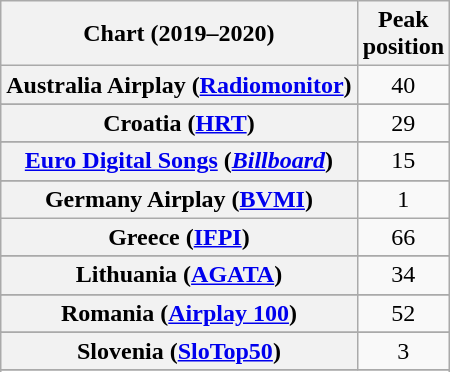<table class="wikitable sortable plainrowheaders" style="text-align:center">
<tr>
<th scope="col">Chart (2019–2020)</th>
<th scope="col">Peak<br>position</th>
</tr>
<tr>
<th scope="row">Australia Airplay (<a href='#'>Radiomonitor</a>)</th>
<td>40</td>
</tr>
<tr>
</tr>
<tr>
</tr>
<tr>
</tr>
<tr>
</tr>
<tr>
<th scope="row">Croatia (<a href='#'>HRT</a>)</th>
<td>29</td>
</tr>
<tr>
</tr>
<tr>
</tr>
<tr>
<th scope="row"><a href='#'>Euro Digital Songs</a> (<em><a href='#'>Billboard</a></em>)</th>
<td>15</td>
</tr>
<tr>
</tr>
<tr>
</tr>
<tr>
</tr>
<tr>
<th scope="row">Germany Airplay (<a href='#'>BVMI</a>)</th>
<td>1</td>
</tr>
<tr>
<th scope="row">Greece (<a href='#'>IFPI</a>)</th>
<td>66</td>
</tr>
<tr>
</tr>
<tr>
</tr>
<tr>
</tr>
<tr>
</tr>
<tr>
</tr>
<tr>
<th scope="row">Lithuania (<a href='#'>AGATA</a>)</th>
<td>34</td>
</tr>
<tr>
</tr>
<tr>
</tr>
<tr>
</tr>
<tr>
</tr>
<tr>
<th scope="row">Romania (<a href='#'>Airplay 100</a>)</th>
<td>52</td>
</tr>
<tr>
</tr>
<tr>
</tr>
<tr>
</tr>
<tr>
<th scope="row">Slovenia (<a href='#'>SloTop50</a>)</th>
<td>3</td>
</tr>
<tr>
</tr>
<tr>
</tr>
<tr>
</tr>
</table>
